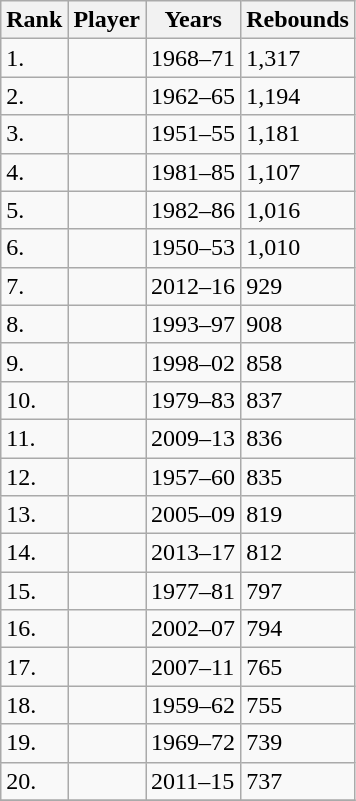<table class="wikitable sortable">
<tr>
<th>Rank</th>
<th>Player</th>
<th>Years</th>
<th>Rebounds</th>
</tr>
<tr>
<td>1.</td>
<td></td>
<td>1968–71</td>
<td>1,317</td>
</tr>
<tr>
<td>2.</td>
<td></td>
<td>1962–65</td>
<td>1,194</td>
</tr>
<tr>
<td>3.</td>
<td></td>
<td>1951–55</td>
<td>1,181</td>
</tr>
<tr>
<td>4.</td>
<td></td>
<td>1981–85</td>
<td>1,107</td>
</tr>
<tr>
<td>5.</td>
<td></td>
<td>1982–86</td>
<td>1,016</td>
</tr>
<tr>
<td>6.</td>
<td></td>
<td>1950–53</td>
<td>1,010</td>
</tr>
<tr>
<td>7.</td>
<td></td>
<td>2012–16</td>
<td>929</td>
</tr>
<tr>
<td>8.</td>
<td></td>
<td>1993–97</td>
<td>908</td>
</tr>
<tr>
<td>9.</td>
<td></td>
<td>1998–02</td>
<td>858</td>
</tr>
<tr>
<td>10.</td>
<td></td>
<td>1979–83</td>
<td>837</td>
</tr>
<tr>
<td>11.</td>
<td></td>
<td>2009–13</td>
<td>836</td>
</tr>
<tr>
<td>12.</td>
<td></td>
<td>1957–60</td>
<td>835</td>
</tr>
<tr>
<td>13.</td>
<td></td>
<td>2005–09</td>
<td>819</td>
</tr>
<tr>
<td>14.</td>
<td></td>
<td>2013–17</td>
<td>812</td>
</tr>
<tr>
<td>15.</td>
<td></td>
<td>1977–81</td>
<td>797</td>
</tr>
<tr>
<td>16.</td>
<td></td>
<td>2002–07</td>
<td>794</td>
</tr>
<tr>
<td>17.</td>
<td></td>
<td>2007–11</td>
<td>765</td>
</tr>
<tr>
<td>18.</td>
<td></td>
<td>1959–62</td>
<td>755</td>
</tr>
<tr>
<td>19.</td>
<td></td>
<td>1969–72</td>
<td>739</td>
</tr>
<tr>
<td>20.</td>
<td></td>
<td>2011–15</td>
<td>737</td>
</tr>
<tr>
</tr>
</table>
